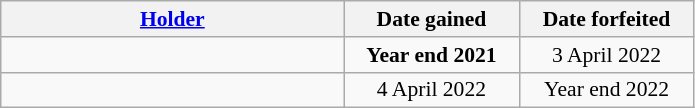<table class="wikitable" style="font-size:90%">
<tr>
<th style="width:222px;"><a href='#'>Holder</a></th>
<th style="width:110px;">Date gained</th>
<th style="width:110px;">Date forfeited</th>
</tr>
<tr>
<td></td>
<td style="text-align:center;"><strong>Year end 2021</strong></td>
<td style="text-align:center;">3 April 2022</td>
</tr>
<tr>
<td><strong></td>
<td style="text-align:center;">4 April 2022</td>
<td style="text-align:center;"></strong>Year end 2022<strong></td>
</tr>
</table>
